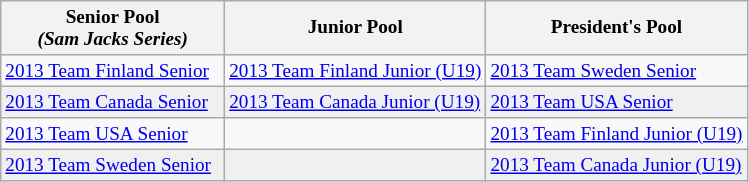<table class=wikitable style="text-align:left; font-size:80%;">
<tr>
<th width=30%>Senior Pool<br><em>(Sam Jacks Series)</em></th>
<th width=35%>Junior Pool</th>
<th width=35%>President's Pool</th>
</tr>
<tr>
<td> <a href='#'>2013 Team Finland Senior</a></td>
<td> <a href='#'>2013 Team Finland Junior (U19)</a></td>
<td> <a href='#'>2013 Team Sweden Senior</a></td>
</tr>
<tr bgcolor="#f0f0f0">
<td> <a href='#'>2013 Team Canada Senior</a></td>
<td> <a href='#'>2013 Team Canada Junior (U19)</a></td>
<td> <a href='#'>2013 Team USA Senior</a></td>
</tr>
<tr>
<td> <a href='#'>2013 Team USA Senior</a></td>
<td></td>
<td> <a href='#'>2013 Team Finland Junior (U19)</a></td>
</tr>
<tr bgcolor="#f0f0f0">
<td> <a href='#'>2013 Team Sweden Senior</a></td>
<td></td>
<td> <a href='#'>2013 Team Canada Junior (U19)</a></td>
</tr>
</table>
